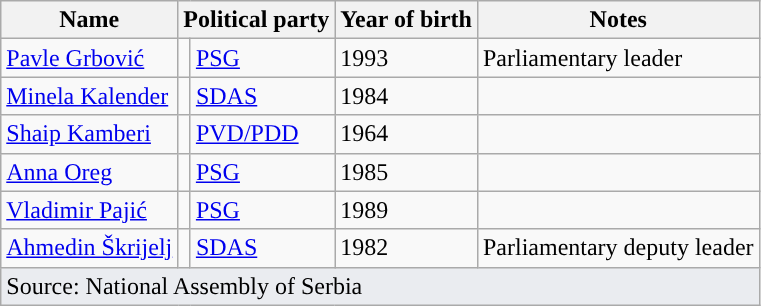<table class="wikitable sortable" style="text-align:left">
<tr>
<th>Name</th>
<th colspan="2">Political party</th>
<th>Year of birth</th>
<th>Notes</th>
</tr>
<tr>
<td><a href='#'>Pavle Grbović</a></td>
<td width="1" style="color:inherit;background: "></td>
<td><a href='#'>PSG</a></td>
<td>1993</td>
<td>Parliamentary leader</td>
</tr>
<tr>
<td><a href='#'>Minela Kalender</a></td>
<td width="1" style="color:inherit;background: "></td>
<td><a href='#'>SDAS</a></td>
<td>1984</td>
<td></td>
</tr>
<tr>
<td><a href='#'>Shaip Kamberi</a></td>
<td width="1" style="color:inherit;background: "></td>
<td><a href='#'>PVD/PDD</a></td>
<td>1964</td>
<td></td>
</tr>
<tr>
<td><a href='#'>Anna Oreg</a></td>
<td width="1" style="color:inherit;background: "></td>
<td><a href='#'>PSG</a></td>
<td>1985</td>
<td></td>
</tr>
<tr>
<td><a href='#'>Vladimir Pajić</a></td>
<td width="1" style="color:inherit;background: "></td>
<td><a href='#'>PSG</a></td>
<td>1989</td>
</tr>
<tr>
<td><a href='#'>Ahmedin Škrijelj</a></td>
<td width="1" style="color:inherit;background: "></td>
<td><a href='#'>SDAS</a></td>
<td>1982</td>
<td>Parliamentary deputy leader</td>
</tr>
<tr>
<td style="background-color:#EAECF0" colspan="5">Source: National Assembly of Serbia</td>
</tr>
</table>
